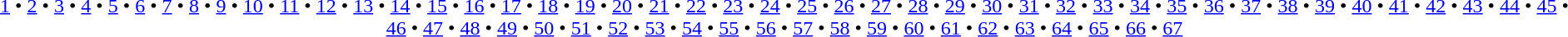<table id=toc class=toc summary=Contents>
<tr>
<td align=center><br><a href='#'>1</a> • <a href='#'>2</a> • <a href='#'>3</a> • <a href='#'>4</a> • <a href='#'>5</a> • <a href='#'>6</a> • <a href='#'>7</a> • <a href='#'>8</a> • <a href='#'>9</a> • <a href='#'>10</a> • <a href='#'>11</a> • <a href='#'>12</a> • <a href='#'>13</a> • <a href='#'>14</a> • <a href='#'>15</a> • <a href='#'>16</a> • <a href='#'>17</a> • <a href='#'>18</a> • <a href='#'>19</a> • <a href='#'>20</a> • <a href='#'>21</a> • <a href='#'>22</a> • <a href='#'>23</a> • <a href='#'>24</a> • <a href='#'>25</a> • <a href='#'>26</a> • <a href='#'>27</a> • <a href='#'>28</a> • <a href='#'>29</a> • <a href='#'>30</a> • <a href='#'>31</a> • <a href='#'>32</a> • <a href='#'>33</a> • <a href='#'>34</a> • <a href='#'>35</a> • <a href='#'>36</a> • <a href='#'>37</a> • <a href='#'>38</a> • <a href='#'>39</a> • <a href='#'>40</a> • <a href='#'>41</a> • <a href='#'>42</a> • <a href='#'>43</a> • <a href='#'>44</a> • <a href='#'>45</a> • <a href='#'>46</a> • <a href='#'>47</a> • <a href='#'>48</a> • <a href='#'>49</a> • <a href='#'>50</a> • <a href='#'>51</a> • <a href='#'>52</a> • <a href='#'>53</a> • <a href='#'>54</a> • <a href='#'>55</a> • <a href='#'>56</a> • <a href='#'>57</a> • <a href='#'>58</a> • <a href='#'>59</a> • <a href='#'>60</a> • <a href='#'>61</a> • <a href='#'>62</a> • <a href='#'>63</a> • <a href='#'>64</a> • <a href='#'>65</a> • <a href='#'>66</a> • <a href='#'>67</a></td>
</tr>
</table>
